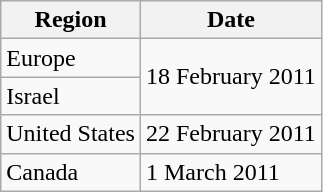<table class="wikitable">
<tr>
<th>Region</th>
<th>Date</th>
</tr>
<tr>
<td>Europe</td>
<td rowspan="2">18 February 2011</td>
</tr>
<tr>
<td>Israel</td>
</tr>
<tr>
<td>United States</td>
<td>22 February 2011</td>
</tr>
<tr>
<td>Canada</td>
<td>1 March 2011</td>
</tr>
</table>
